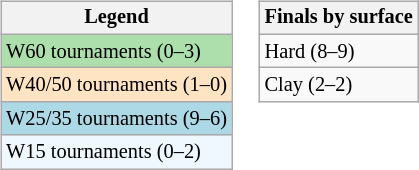<table>
<tr valign=top>
<td><br><table class=wikitable style=font-size:85%;>
<tr>
<th>Legend</th>
</tr>
<tr style=background:#addfad;>
<td>W60 tournaments (0–3)</td>
</tr>
<tr style="background:#ffe4c4;">
<td>W40/50 tournaments (1–0)</td>
</tr>
<tr style=background:lightblue;>
<td>W25/35 tournaments (9–6)</td>
</tr>
<tr style=background:#f0f8ff;>
<td>W15 tournaments (0–2)</td>
</tr>
</table>
</td>
<td><br><table class=wikitable style=font-size:85%;>
<tr>
<th>Finals by surface</th>
</tr>
<tr>
<td>Hard (8–9)</td>
</tr>
<tr>
<td>Clay (2–2)</td>
</tr>
</table>
</td>
</tr>
</table>
